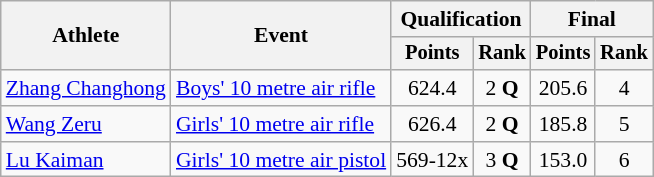<table class="wikitable" style="font-size:90%;">
<tr>
<th rowspan=2>Athlete</th>
<th rowspan=2>Event</th>
<th colspan=2>Qualification</th>
<th colspan=2>Final</th>
</tr>
<tr style="font-size:95%">
<th>Points</th>
<th>Rank</th>
<th>Points</th>
<th>Rank</th>
</tr>
<tr align=center>
<td align=left><a href='#'>Zhang Changhong</a></td>
<td align=left><a href='#'>Boys' 10 metre air rifle</a></td>
<td>624.4</td>
<td>2 <strong>Q</strong></td>
<td>205.6</td>
<td>4</td>
</tr>
<tr align=center>
<td align=left><a href='#'>Wang Zeru</a></td>
<td align=left><a href='#'>Girls' 10 metre air rifle</a></td>
<td>626.4</td>
<td>2 <strong>Q</strong></td>
<td>185.8</td>
<td>5</td>
</tr>
<tr align=center>
<td align=left><a href='#'>Lu Kaiman</a></td>
<td align=left><a href='#'>Girls' 10 metre air pistol</a></td>
<td>569-12x</td>
<td>3 <strong>Q</strong></td>
<td>153.0</td>
<td>6</td>
</tr>
</table>
